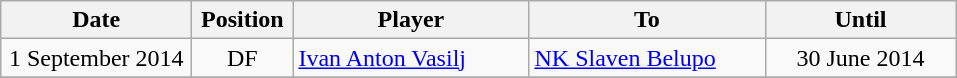<table class="wikitable" style="text-align: center;">
<tr>
<th width=120>Date</th>
<th width=60>Position</th>
<th width=150>Player</th>
<th width=150>To</th>
<th width=120>Until</th>
</tr>
<tr>
<td>1 September 2014</td>
<td>DF</td>
<td style="text-align:left;"> <a href='#'>Ivan Anton Vasilj</a></td>
<td style="text-align:left;"><a href='#'>NK Slaven Belupo</a></td>
<td>30 June 2014</td>
</tr>
<tr>
</tr>
</table>
